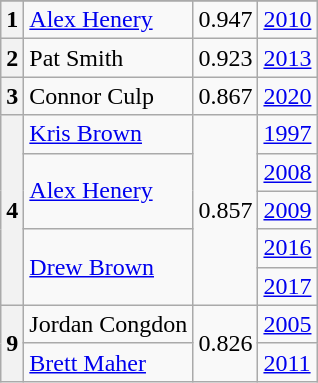<table class=wikitable>
<tr>
</tr>
<tr>
<th>1</th>
<td><a href='#'>Alex Henery</a></td>
<td>0.947</td>
<td><a href='#'>2010</a></td>
</tr>
<tr>
<th>2</th>
<td>Pat Smith</td>
<td>0.923</td>
<td><a href='#'>2013</a></td>
</tr>
<tr>
<th>3</th>
<td>Connor Culp</td>
<td>0.867</td>
<td><a href='#'>2020</a></td>
</tr>
<tr>
<th rowspan=5>4</th>
<td><a href='#'>Kris Brown</a></td>
<td rowspan=5>0.857</td>
<td><a href='#'>1997</a></td>
</tr>
<tr>
<td rowspan=2><a href='#'>Alex Henery</a></td>
<td><a href='#'>2008</a></td>
</tr>
<tr>
<td><a href='#'>2009</a></td>
</tr>
<tr>
<td rowspan=2><a href='#'>Drew Brown</a></td>
<td><a href='#'>2016</a></td>
</tr>
<tr>
<td><a href='#'>2017</a></td>
</tr>
<tr>
<th rowspan=2>9</th>
<td>Jordan Congdon</td>
<td rowspan=2>0.826</td>
<td><a href='#'>2005</a></td>
</tr>
<tr>
<td><a href='#'>Brett Maher</a></td>
<td><a href='#'>2011</a></td>
</tr>
</table>
